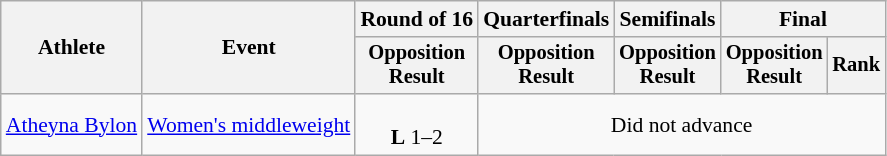<table class="wikitable" style="font-size:90%">
<tr>
<th rowspan="2">Athlete</th>
<th rowspan="2">Event</th>
<th>Round of 16</th>
<th>Quarterfinals</th>
<th>Semifinals</th>
<th colspan=2>Final</th>
</tr>
<tr style="font-size:95%">
<th>Opposition<br>Result</th>
<th>Opposition<br>Result</th>
<th>Opposition<br>Result</th>
<th>Opposition<br>Result</th>
<th>Rank</th>
</tr>
<tr align=center>
<td align=left><a href='#'>Atheyna Bylon</a></td>
<td align=left><a href='#'>Women's middleweight</a></td>
<td><br><strong>L</strong> 1–2</td>
<td colspan=4>Did not advance</td>
</tr>
</table>
